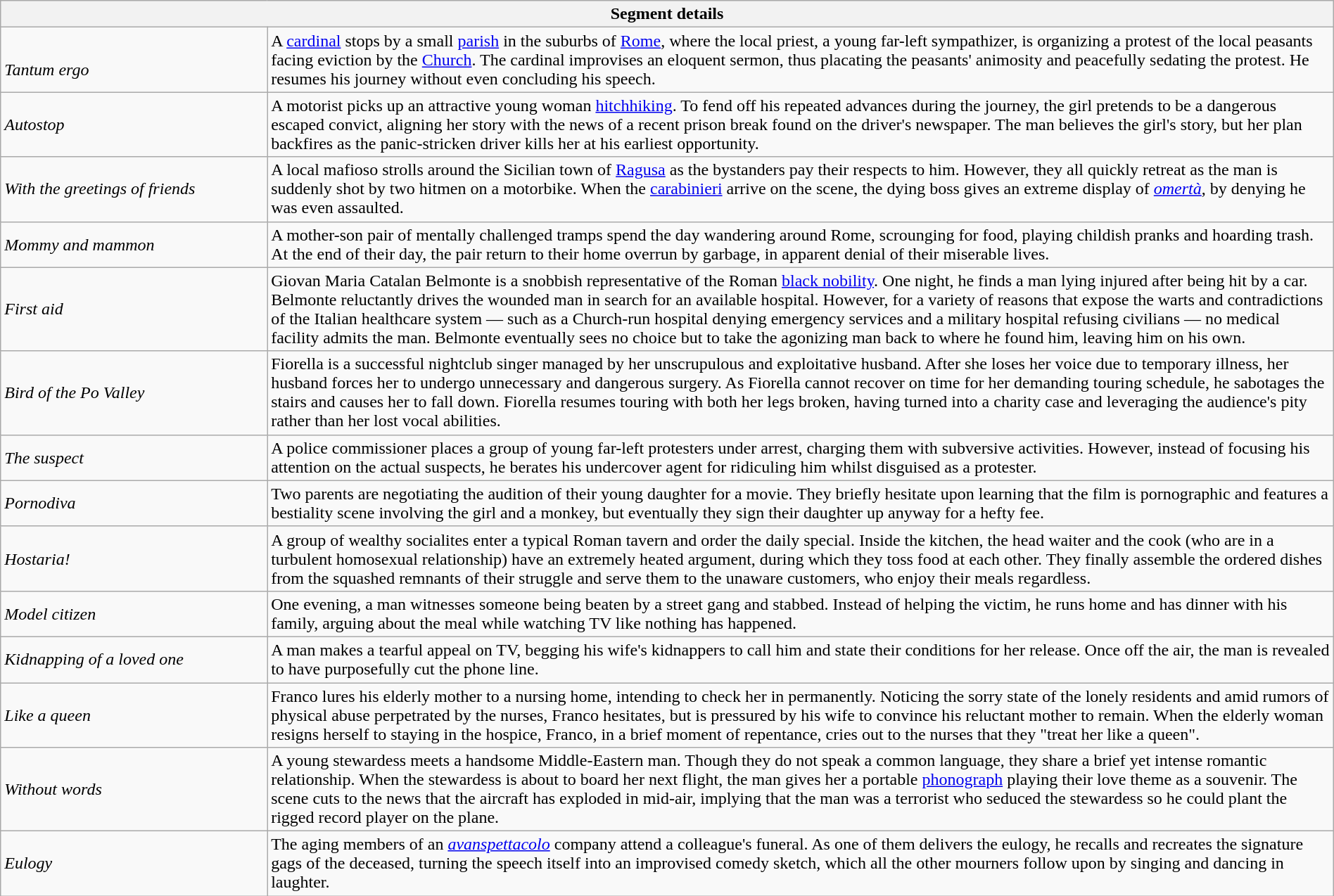<table class="wikitable" width=100%>
<tr>
<th colspan=2>Segment details</th>
</tr>
<tr>
<td width=20%><br><em>Tantum ergo</em></td>
<td>A <a href='#'>cardinal</a> stops by a small <a href='#'>parish</a> in the suburbs of <a href='#'>Rome</a>, where the local priest, a young far-left sympathizer, is organizing a protest of the local peasants facing eviction by the <a href='#'>Church</a>. The cardinal improvises an eloquent sermon, thus placating the peasants' animosity and peacefully sedating the protest. He resumes his journey without even concluding his speech.</td>
</tr>
<tr>
<td><em>Autostop</em></td>
<td>A motorist picks up an attractive young woman <a href='#'>hitchhiking</a>. To fend off his repeated advances during the journey, the girl pretends to be a dangerous escaped convict, aligning her story with the news of a recent prison break found on the driver's newspaper. The man believes the girl's story, but her plan backfires as the panic-stricken driver kills her at his earliest opportunity.</td>
</tr>
<tr>
<td><em>With the greetings of friends</em></td>
<td>A local mafioso strolls around the Sicilian town of <a href='#'>Ragusa</a> as the bystanders pay their respects to him. However, they all quickly retreat as the man is suddenly shot by two hitmen on a motorbike. When the <a href='#'>carabinieri</a> arrive on the scene, the dying boss gives an extreme display of <em><a href='#'>omertà</a></em>, by denying he was even assaulted.</td>
</tr>
<tr>
<td><em>Mommy and mammon</em></td>
<td>A mother-son pair of mentally challenged tramps spend the day wandering around Rome, scrounging for food, playing childish pranks and hoarding trash. At the end of their day, the pair return to their home overrun by garbage, in apparent denial of their miserable lives.</td>
</tr>
<tr>
<td><em>First aid</em></td>
<td>Giovan Maria Catalan Belmonte is a snobbish representative of the Roman <a href='#'>black nobility</a>. One night, he finds a man lying injured after being hit by a car. Belmonte reluctantly drives the wounded man in search for an available hospital. However, for a variety of reasons that expose the warts and contradictions of the Italian healthcare system — such as a Church-run hospital denying emergency services and a military hospital refusing civilians — no medical facility admits the man. Belmonte eventually sees no choice but to take the agonizing man back to where he found him, leaving him on his own.</td>
</tr>
<tr>
<td><em>Bird of the Po Valley</em></td>
<td>Fiorella is a successful nightclub singer managed by her unscrupulous and exploitative husband. After she loses her voice due to temporary illness, her husband forces her to undergo unnecessary and dangerous surgery. As Fiorella cannot recover on time for her demanding touring schedule, he sabotages the stairs and causes her to fall down. Fiorella resumes touring with both her legs broken, having turned into a charity case and leveraging the audience's pity rather than her lost vocal abilities.</td>
</tr>
<tr>
<td><em>The suspect</em></td>
<td>A police commissioner places a group of young far-left protesters under arrest, charging them with subversive activities. However, instead of focusing his attention on the actual suspects, he berates his undercover agent for ridiculing him whilst disguised as a protester.</td>
</tr>
<tr>
<td><em>Pornodiva</em></td>
<td>Two parents are negotiating the audition of their young daughter for a movie. They briefly hesitate upon learning that the film is pornographic and features a bestiality scene involving the girl and a monkey, but eventually they sign their daughter up anyway for a hefty fee.</td>
</tr>
<tr>
<td><em>Hostaria!</em></td>
<td>A group of wealthy socialites enter a typical Roman tavern and order the daily special. Inside the kitchen, the head waiter and the cook (who are in a turbulent homosexual relationship) have an extremely heated argument, during which they toss food at each other. They finally assemble the ordered dishes from the squashed remnants of their struggle and serve them to the unaware customers, who enjoy their meals regardless.</td>
</tr>
<tr>
<td><em>Model citizen</em></td>
<td>One evening, a man witnesses someone being beaten by a street gang and stabbed. Instead of helping the victim, he runs home and has dinner with his family, arguing about the meal while watching TV like nothing has happened.</td>
</tr>
<tr>
<td><em>Kidnapping of a loved one</em></td>
<td>A man makes a tearful appeal on TV, begging his wife's kidnappers to call him and state their conditions for her release. Once off the air, the man is revealed to have purposefully cut the phone line.</td>
</tr>
<tr>
<td><em>Like a queen</em></td>
<td>Franco lures his elderly mother to a nursing home, intending to check her in permanently. Noticing the sorry state of the lonely residents and amid rumors of physical abuse perpetrated by the nurses, Franco hesitates, but is pressured by his wife to convince his reluctant mother to remain. When the elderly woman resigns herself to staying in the hospice, Franco, in a brief moment of repentance, cries out to the nurses that they "treat her like a queen".</td>
</tr>
<tr>
<td><em>Without words</em></td>
<td>A young stewardess meets a handsome Middle-Eastern man. Though they do not speak a common language, they share a brief yet intense romantic relationship. When the stewardess is about to board her next flight, the man gives her a portable <a href='#'>phonograph</a> playing their love theme as a souvenir. The scene cuts to the news that the aircraft has exploded in mid-air, implying that the man was a terrorist who seduced the stewardess so he could plant the rigged record player on the plane.</td>
</tr>
<tr>
<td><em>Eulogy</em></td>
<td>The aging members of an <em><a href='#'>avanspettacolo</a></em> company attend a colleague's funeral. As one of them delivers the eulogy, he recalls and recreates the signature gags of the deceased, turning the speech itself into an improvised comedy sketch, which all the other mourners follow upon by singing and dancing in laughter.</td>
</tr>
</table>
